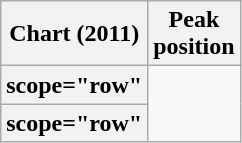<table class="wikitable sortable plainrowheaders" style="text-align:center;">
<tr>
<th scope="col">Chart (2011)</th>
<th scope="col">Peak<br>position</th>
</tr>
<tr>
<th>scope="row"</th>
</tr>
<tr>
<th>scope="row"</th>
</tr>
</table>
